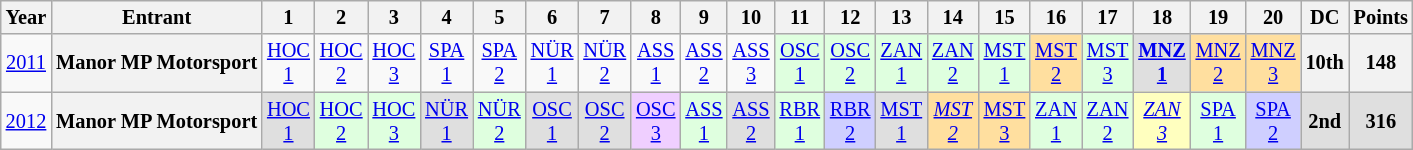<table class="wikitable" style="text-align:center; font-size:85%">
<tr>
<th>Year</th>
<th>Entrant</th>
<th>1</th>
<th>2</th>
<th>3</th>
<th>4</th>
<th>5</th>
<th>6</th>
<th>7</th>
<th>8</th>
<th>9</th>
<th>10</th>
<th>11</th>
<th>12</th>
<th>13</th>
<th>14</th>
<th>15</th>
<th>16</th>
<th>17</th>
<th>18</th>
<th>19</th>
<th>20</th>
<th>DC</th>
<th>Points</th>
</tr>
<tr>
<td><a href='#'>2011</a></td>
<th>Manor MP Motorsport</th>
<td style="background:#;"><a href='#'>HOC<br>1</a><br></td>
<td style="background:#;"><a href='#'>HOC<br>2</a><br></td>
<td style="background:#;"><a href='#'>HOC<br>3</a><br></td>
<td style="background:#;"><a href='#'>SPA<br>1</a><br></td>
<td style="background:#;"><a href='#'>SPA<br>2</a><br></td>
<td style="background:#;"><a href='#'>NÜR<br>1</a><br></td>
<td style="background:#;"><a href='#'>NÜR<br>2</a><br></td>
<td style="background:#;"><a href='#'>ASS<br>1</a><br></td>
<td style="background:#;"><a href='#'>ASS<br>2</a><br></td>
<td style="background:#;"><a href='#'>ASS<br>3</a><br></td>
<td style="background:#dfffdf;"><a href='#'>OSC<br>1</a><br></td>
<td style="background:#dfffdf;"><a href='#'>OSC<br>2</a><br></td>
<td style="background:#dfffdf;"><a href='#'>ZAN<br>1</a><br></td>
<td style="background:#dfffdf;"><a href='#'>ZAN<br>2</a><br></td>
<td style="background:#dfffdf;"><a href='#'>MST<br>1</a><br></td>
<td style="background:#ffdf9f;"><a href='#'>MST<br>2</a><br></td>
<td style="background:#dfffdf;"><a href='#'>MST<br>3</a><br></td>
<td style="background:#dfdfdf;"><strong><a href='#'>MNZ<br>1</a></strong><br></td>
<td style="background:#ffdf9f;"><a href='#'>MNZ<br>2</a><br></td>
<td style="background:#ffdf9f;"><a href='#'>MNZ<br>3</a><br></td>
<th>10th</th>
<th>148</th>
</tr>
<tr>
<td><a href='#'>2012</a></td>
<th>Manor MP Motorsport</th>
<td style="background:#dfdfdf;"><a href='#'>HOC<br>1</a><br></td>
<td style="background:#dfffdf;"><a href='#'>HOC<br>2</a><br></td>
<td style="background:#dfffdf;"><a href='#'>HOC<br>3</a><br></td>
<td style="background:#dfdfdf;"><a href='#'>NÜR<br>1</a><br></td>
<td style="background:#dfffdf;"><a href='#'>NÜR<br>2</a><br></td>
<td style="background:#dfdfdf;"><a href='#'>OSC<br>1</a><br></td>
<td style="background:#dfdfdf;"><a href='#'>OSC<br>2</a><br></td>
<td style="background:#efcfff;"><a href='#'>OSC<br>3</a><br></td>
<td style="background:#dfffdf;"><a href='#'>ASS<br>1</a><br></td>
<td style="background:#dfdfdf;"><a href='#'>ASS<br>2</a><br></td>
<td style="background:#dfffdf;"><a href='#'>RBR<br>1</a><br></td>
<td style="background:#cfcfff;"><a href='#'>RBR<br>2</a><br></td>
<td style="background:#dfdfdf;"><a href='#'>MST<br>1</a><br></td>
<td style="background:#ffdf9f;"><em><a href='#'>MST<br>2</a></em><br></td>
<td style="background:#ffdf9f;"><a href='#'>MST<br>3</a><br></td>
<td style="background:#dfffdf;"><a href='#'>ZAN<br>1</a><br></td>
<td style="background:#dfffdf;"><a href='#'>ZAN<br>2</a><br></td>
<td style="background:#ffffbf;"><em><a href='#'>ZAN<br>3</a></em><br></td>
<td style="background:#dfffdf;"><a href='#'>SPA<br>1</a><br></td>
<td style="background:#cfcfff;"><a href='#'>SPA<br>2</a><br></td>
<th style="background:#dfdfdf;">2nd</th>
<th style="background:#dfdfdf;">316</th>
</tr>
</table>
